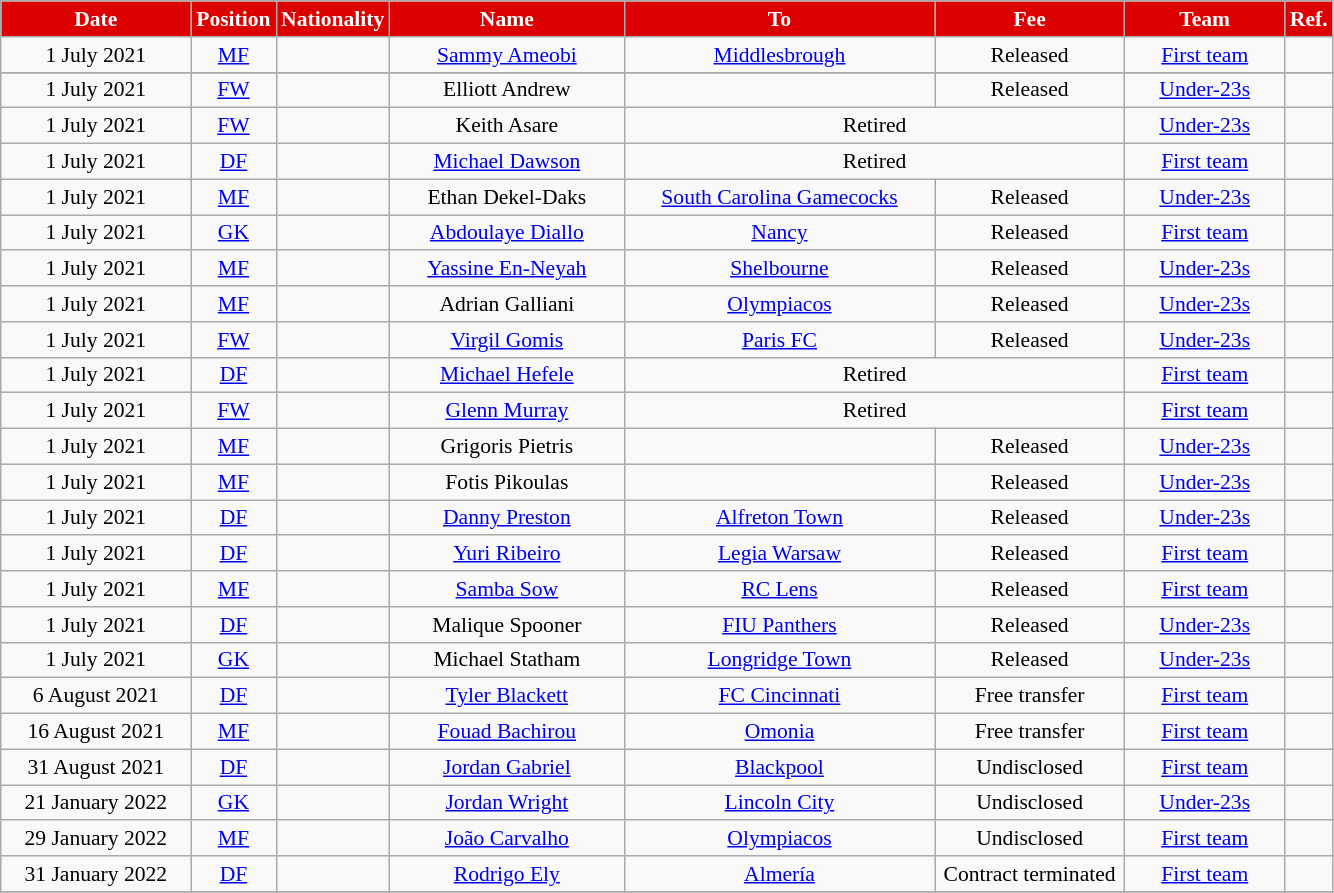<table class="wikitable"  style="text-align:center; font-size:90%; ">
<tr>
<th style="background:#DD0000; color:#FFFFFF; width:120px;">Date</th>
<th style="background:#DD0000; color:#FFFFFF; width:50px;">Position</th>
<th style="background:#DD0000; color:#FFFFFF; width:50px;">Nationality</th>
<th style="background:#DD0000; color:#FFFFFF; width:150px;">Name</th>
<th style="background:#DD0000; color:#FFFFFF; width:200px;">To</th>
<th style="background:#DD0000; color:#FFFFFF; width:120px;">Fee</th>
<th style="background:#DD0000; color:#FFFFFF; width:100px;">Team</th>
<th style="background:#DD0000; color:#FFFFFF; width:25px;">Ref.</th>
</tr>
<tr>
<td>1 July 2021</td>
<td><a href='#'>MF</a></td>
<td></td>
<td><a href='#'>Sammy Ameobi</a></td>
<td> <a href='#'>Middlesbrough</a></td>
<td>Released</td>
<td><a href='#'>First team</a></td>
<td></td>
</tr>
<tr>
</tr>
<tr>
<td>1 July 2021</td>
<td><a href='#'>FW</a></td>
<td></td>
<td>Elliott Andrew</td>
<td></td>
<td>Released</td>
<td><a href='#'>Under-23s</a></td>
<td></td>
</tr>
<tr>
<td>1 July 2021</td>
<td><a href='#'>FW</a></td>
<td></td>
<td>Keith Asare</td>
<td colspan="2" align=center>Retired</td>
<td><a href='#'>Under-23s</a></td>
<td></td>
</tr>
<tr>
<td>1 July 2021</td>
<td><a href='#'>DF</a></td>
<td></td>
<td><a href='#'>Michael Dawson</a></td>
<td colspan="2" align=center>Retired</td>
<td><a href='#'>First team</a></td>
<td></td>
</tr>
<tr>
<td>1 July 2021</td>
<td><a href='#'>MF</a></td>
<td></td>
<td>Ethan Dekel-Daks</td>
<td> <a href='#'>South Carolina Gamecocks</a></td>
<td>Released</td>
<td><a href='#'>Under-23s</a></td>
<td></td>
</tr>
<tr>
<td>1 July 2021</td>
<td><a href='#'>GK</a></td>
<td></td>
<td><a href='#'>Abdoulaye Diallo</a></td>
<td> <a href='#'>Nancy</a></td>
<td>Released</td>
<td><a href='#'>First team</a></td>
<td></td>
</tr>
<tr>
<td>1 July 2021</td>
<td><a href='#'>MF</a></td>
<td></td>
<td><a href='#'>Yassine En-Neyah</a></td>
<td> <a href='#'>Shelbourne</a></td>
<td>Released</td>
<td><a href='#'>Under-23s</a></td>
<td></td>
</tr>
<tr>
<td>1 July 2021</td>
<td><a href='#'>MF</a></td>
<td></td>
<td>Adrian Galliani</td>
<td> <a href='#'>Olympiacos</a></td>
<td>Released</td>
<td><a href='#'>Under-23s</a></td>
<td></td>
</tr>
<tr>
<td>1 July 2021</td>
<td><a href='#'>FW</a></td>
<td></td>
<td><a href='#'>Virgil Gomis</a></td>
<td> <a href='#'>Paris FC</a></td>
<td>Released</td>
<td><a href='#'>Under-23s</a></td>
<td></td>
</tr>
<tr>
<td>1 July 2021</td>
<td><a href='#'>DF</a></td>
<td></td>
<td><a href='#'>Michael Hefele</a></td>
<td colspan="2" align=center>Retired</td>
<td><a href='#'>First team</a></td>
<td></td>
</tr>
<tr>
<td>1 July 2021</td>
<td><a href='#'>FW</a></td>
<td></td>
<td><a href='#'>Glenn Murray</a></td>
<td colspan="2" align=center>Retired</td>
<td><a href='#'>First team</a></td>
<td></td>
</tr>
<tr>
<td>1 July 2021</td>
<td><a href='#'>MF</a></td>
<td></td>
<td>Grigoris Pietris</td>
<td></td>
<td>Released</td>
<td><a href='#'>Under-23s</a></td>
<td></td>
</tr>
<tr>
<td>1 July 2021</td>
<td><a href='#'>MF</a></td>
<td></td>
<td>Fotis Pikoulas</td>
<td></td>
<td>Released</td>
<td><a href='#'>Under-23s</a></td>
<td></td>
</tr>
<tr>
<td>1 July 2021</td>
<td><a href='#'>DF</a></td>
<td></td>
<td><a href='#'>Danny Preston</a></td>
<td> <a href='#'>Alfreton Town</a></td>
<td>Released</td>
<td><a href='#'>Under-23s</a></td>
<td></td>
</tr>
<tr>
<td>1 July 2021</td>
<td><a href='#'>DF</a></td>
<td></td>
<td><a href='#'>Yuri Ribeiro</a></td>
<td> <a href='#'>Legia Warsaw</a></td>
<td>Released</td>
<td><a href='#'>First team</a></td>
<td></td>
</tr>
<tr>
<td>1 July 2021</td>
<td><a href='#'>MF</a></td>
<td></td>
<td><a href='#'>Samba Sow</a></td>
<td> <a href='#'>RC Lens</a></td>
<td>Released</td>
<td><a href='#'>First team</a></td>
<td></td>
</tr>
<tr>
<td>1 July 2021</td>
<td><a href='#'>DF</a></td>
<td></td>
<td>Malique Spooner</td>
<td> <a href='#'>FIU Panthers</a></td>
<td>Released</td>
<td><a href='#'>Under-23s</a></td>
<td></td>
</tr>
<tr>
<td>1 July 2021</td>
<td><a href='#'>GK</a></td>
<td></td>
<td>Michael Statham</td>
<td> <a href='#'>Longridge Town</a></td>
<td>Released</td>
<td><a href='#'>Under-23s</a></td>
<td></td>
</tr>
<tr>
<td>6 August 2021</td>
<td><a href='#'>DF</a></td>
<td></td>
<td><a href='#'>Tyler Blackett</a></td>
<td> <a href='#'>FC Cincinnati</a></td>
<td>Free transfer</td>
<td><a href='#'>First team</a></td>
<td></td>
</tr>
<tr>
<td>16 August 2021</td>
<td><a href='#'>MF</a></td>
<td></td>
<td><a href='#'>Fouad Bachirou</a></td>
<td> <a href='#'>Omonia</a></td>
<td>Free transfer</td>
<td><a href='#'>First team</a></td>
<td></td>
</tr>
<tr>
<td>31 August 2021</td>
<td><a href='#'>DF</a></td>
<td></td>
<td><a href='#'>Jordan Gabriel</a></td>
<td> <a href='#'>Blackpool</a></td>
<td>Undisclosed</td>
<td><a href='#'>First team</a></td>
<td></td>
</tr>
<tr>
<td>21 January 2022</td>
<td><a href='#'>GK</a></td>
<td></td>
<td><a href='#'>Jordan Wright</a></td>
<td> <a href='#'>Lincoln City</a></td>
<td>Undisclosed</td>
<td><a href='#'>Under-23s</a></td>
<td></td>
</tr>
<tr>
<td>29 January 2022</td>
<td><a href='#'>MF</a></td>
<td></td>
<td><a href='#'>João Carvalho</a></td>
<td> <a href='#'>Olympiacos</a></td>
<td>Undisclosed</td>
<td><a href='#'>First team</a></td>
<td></td>
</tr>
<tr>
<td>31 January 2022</td>
<td><a href='#'>DF</a></td>
<td></td>
<td><a href='#'>Rodrigo Ely</a></td>
<td> <a href='#'>Almería</a></td>
<td>Contract terminated</td>
<td><a href='#'>First team</a></td>
<td></td>
</tr>
<tr>
</tr>
</table>
